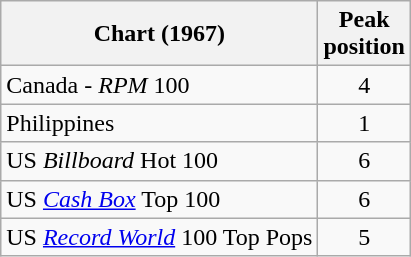<table class="wikitable sortable">
<tr>
<th align="left">Chart (1967)</th>
<th style="text-align:center;">Peak<br>position</th>
</tr>
<tr>
<td align="left">Canada - <em>RPM</em> 100</td>
<td style="text-align:center;">4</td>
</tr>
<tr>
<td align="left">Philippines</td>
<td style="text-align:center;">1</td>
</tr>
<tr>
<td align="left">US <em>Billboard</em> Hot 100</td>
<td style="text-align:center;">6</td>
</tr>
<tr>
<td align="left">US <em><a href='#'>Cash Box</a></em> Top 100</td>
<td style="text-align:center;">6</td>
</tr>
<tr>
<td align="left">US <em><a href='#'>Record World</a></em> 100 Top Pops</td>
<td style="text-align:center;">5</td>
</tr>
</table>
